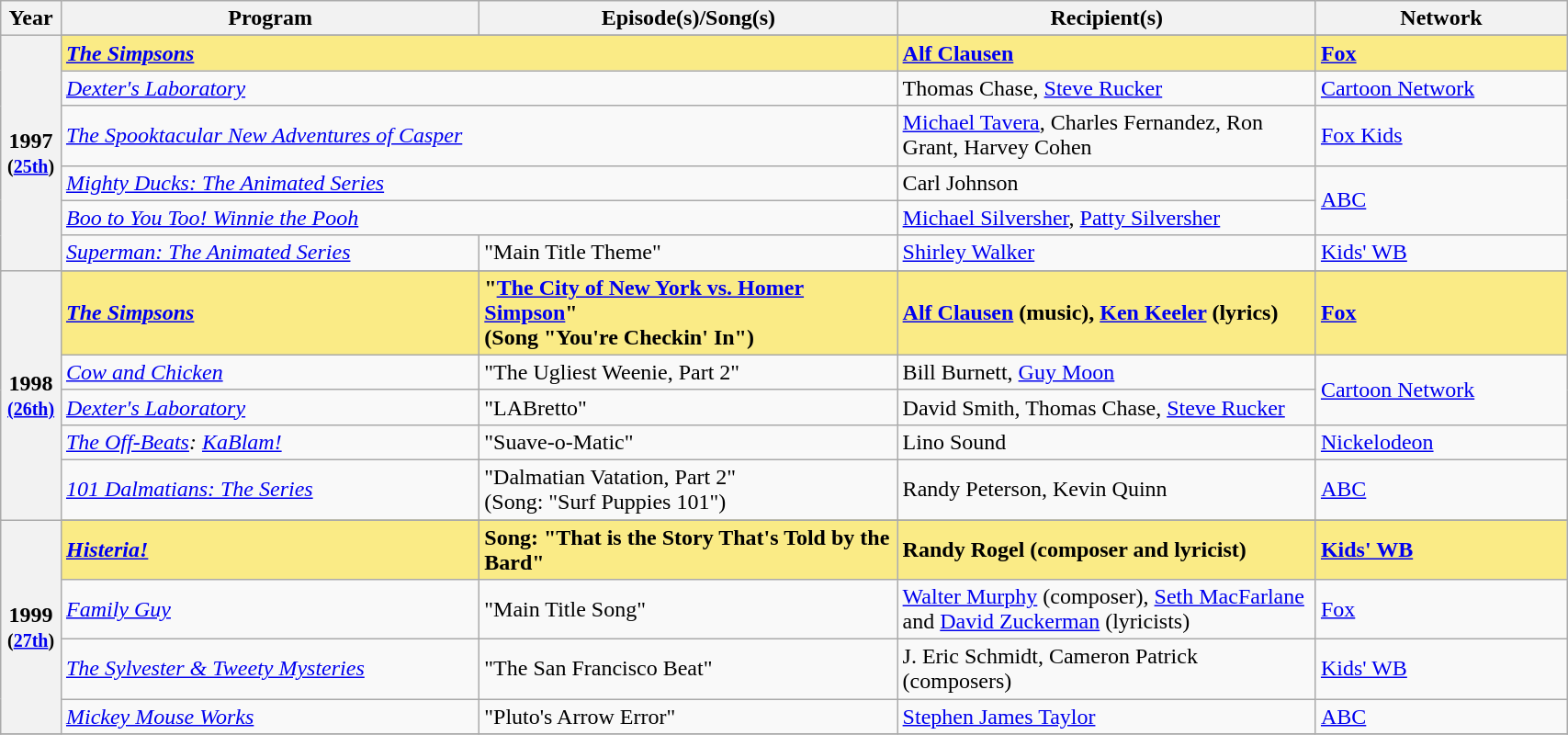<table class="wikitable" style="width:90%;">
<tr>
<th style="width:3%;">Year</th>
<th style="width:25%;">Program</th>
<th style="width:25%;">Episode(s)/Song(s)</th>
<th style="width:25%;">Recipient(s)</th>
<th style="width:15%;">Network</th>
</tr>
<tr>
<th rowspan="7" style="text-align:center;">1997 <br><small>(<a href='#'>25th</a>)</small><br></th>
</tr>
<tr style="background:#FAEB86;">
<td colspan="2"><strong><em><a href='#'>The Simpsons</a></em></strong></td>
<td><strong><a href='#'>Alf Clausen</a></strong></td>
<td><strong><a href='#'>Fox</a></strong></td>
</tr>
<tr>
<td colspan="2"><em><a href='#'>Dexter's Laboratory</a></em></td>
<td>Thomas Chase, <a href='#'>Steve Rucker</a></td>
<td><a href='#'>Cartoon Network</a></td>
</tr>
<tr>
<td colspan="2"><em><a href='#'>The Spooktacular New Adventures of Casper</a></em></td>
<td><a href='#'>Michael Tavera</a>, Charles Fernandez, Ron Grant, Harvey Cohen</td>
<td><a href='#'>Fox Kids</a></td>
</tr>
<tr>
<td colspan="2"><em><a href='#'>Mighty Ducks: The Animated Series</a></em></td>
<td>Carl Johnson</td>
<td rowspan="2"><a href='#'>ABC</a></td>
</tr>
<tr>
<td colspan="2"><em><a href='#'>Boo to You Too! Winnie the Pooh</a></em></td>
<td><a href='#'>Michael Silversher</a>, <a href='#'>Patty Silversher</a></td>
</tr>
<tr>
<td><em><a href='#'>Superman: The Animated Series</a></em></td>
<td>"Main Title Theme"</td>
<td><a href='#'>Shirley Walker</a></td>
<td><a href='#'>Kids' WB</a></td>
</tr>
<tr>
<th rowspan="6" style="text-align:center;">1998<br><small><a href='#'>(26th)</a></small><br></th>
</tr>
<tr style="background:#FAEB86;">
<td><strong><em><a href='#'>The Simpsons</a></em></strong></td>
<td><strong>"<a href='#'>The City of New York vs. Homer Simpson</a>"<br>(Song "You're Checkin' In")</strong></td>
<td><strong><a href='#'>Alf Clausen</a> (music), <a href='#'>Ken Keeler</a> (lyrics)</strong></td>
<td><strong><a href='#'>Fox</a></strong></td>
</tr>
<tr>
<td><em><a href='#'>Cow and Chicken</a></em></td>
<td>"The Ugliest Weenie, Part 2"</td>
<td>Bill Burnett, <a href='#'>Guy Moon</a></td>
<td rowspan="2"><a href='#'>Cartoon Network</a></td>
</tr>
<tr>
<td><em><a href='#'>Dexter's Laboratory</a></em></td>
<td>"LABretto"</td>
<td>David Smith, Thomas Chase, <a href='#'>Steve Rucker</a></td>
</tr>
<tr>
<td><em><a href='#'>The Off-Beats</a>: <a href='#'>KaBlam!</a></em></td>
<td>"Suave-o-Matic"</td>
<td>Lino Sound</td>
<td><a href='#'>Nickelodeon</a></td>
</tr>
<tr>
<td><em><a href='#'>101 Dalmatians: The Series</a></em></td>
<td>"Dalmatian Vatation, Part 2"<br>(Song: "Surf Puppies 101")</td>
<td>Randy Peterson, Kevin Quinn</td>
<td><a href='#'>ABC</a></td>
</tr>
<tr>
<th rowspan="5" style="text-align:center;">1999 <br><small>(<a href='#'>27th</a>)</small><br></th>
</tr>
<tr style="background:#FAEB86;">
<td><strong><em><a href='#'>Histeria!</a></em></strong></td>
<td><strong>Song: "That is the Story That's Told by the Bard"</strong></td>
<td><strong>Randy Rogel (composer and lyricist)</strong></td>
<td><strong><a href='#'>Kids' WB</a></strong></td>
</tr>
<tr>
<td><em><a href='#'>Family Guy</a></em></td>
<td>"Main Title Song"</td>
<td><a href='#'>Walter Murphy</a> (composer), <a href='#'>Seth MacFarlane</a> and <a href='#'>David Zuckerman</a> (lyricists)</td>
<td><a href='#'>Fox</a></td>
</tr>
<tr>
<td><em><a href='#'>The Sylvester & Tweety Mysteries</a></em></td>
<td>"The San Francisco Beat"</td>
<td>J. Eric Schmidt, Cameron Patrick (composers)</td>
<td><a href='#'>Kids' WB</a></td>
</tr>
<tr>
<td><em><a href='#'>Mickey Mouse Works</a></em></td>
<td>"Pluto's Arrow Error"</td>
<td><a href='#'>Stephen James Taylor</a></td>
<td><a href='#'>ABC</a></td>
</tr>
<tr>
</tr>
</table>
